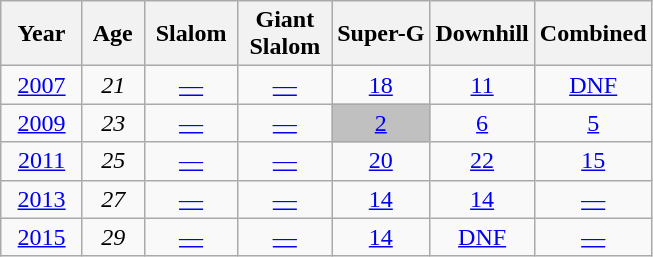<table class=wikitable style="text-align:center">
<tr>
<th>  Year  </th>
<th> Age </th>
<th> Slalom </th>
<th>Giant<br> Slalom </th>
<th>Super-G</th>
<th>Downhill</th>
<th>Combined</th>
</tr>
<tr>
<td><a href='#'>2007</a></td>
<td><em>21</em></td>
<td><a href='#'>—</a></td>
<td><a href='#'>—</a></td>
<td><a href='#'>18</a></td>
<td><a href='#'>11</a></td>
<td><a href='#'>DNF</a></td>
</tr>
<tr>
<td><a href='#'>2009</a></td>
<td><em>23</em></td>
<td><a href='#'>—</a></td>
<td><a href='#'>—</a></td>
<td style="background:silver;"><a href='#'>2</a></td>
<td><a href='#'>6</a></td>
<td><a href='#'>5</a></td>
</tr>
<tr>
<td><a href='#'>2011</a></td>
<td><em>25</em></td>
<td><a href='#'>—</a></td>
<td><a href='#'>—</a></td>
<td><a href='#'>20</a></td>
<td><a href='#'>22</a></td>
<td><a href='#'>15</a></td>
</tr>
<tr>
<td><a href='#'>2013</a></td>
<td><em>27</em></td>
<td><a href='#'>—</a></td>
<td><a href='#'>—</a></td>
<td><a href='#'>14</a></td>
<td><a href='#'>14</a></td>
<td><a href='#'>—</a></td>
</tr>
<tr>
<td><a href='#'>2015</a></td>
<td><em>29</em></td>
<td><a href='#'>—</a></td>
<td><a href='#'>—</a></td>
<td><a href='#'>14</a></td>
<td><a href='#'>DNF</a></td>
<td><a href='#'>—</a></td>
</tr>
</table>
